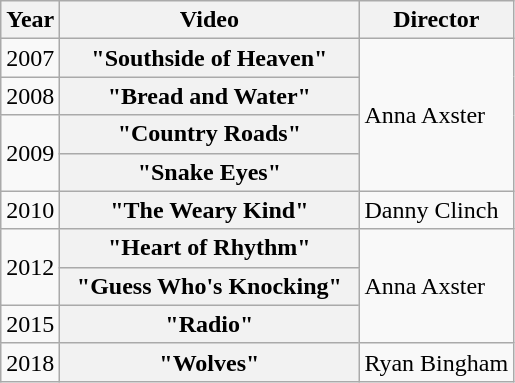<table class="wikitable plainrowheaders">
<tr>
<th>Year</th>
<th style="width:12em;">Video</th>
<th>Director</th>
</tr>
<tr>
<td>2007</td>
<th scope="row">"Southside of Heaven"</th>
<td rowspan="4">Anna Axster</td>
</tr>
<tr>
<td>2008</td>
<th scope="row">"Bread and Water"</th>
</tr>
<tr>
<td rowspan="2">2009</td>
<th scope="row">"Country Roads"</th>
</tr>
<tr>
<th scope="row">"Snake Eyes"</th>
</tr>
<tr>
<td>2010</td>
<th scope="row">"The Weary Kind"</th>
<td>Danny Clinch</td>
</tr>
<tr>
<td rowspan="2">2012</td>
<th scope="row">"Heart of Rhythm"</th>
<td rowspan="3">Anna Axster</td>
</tr>
<tr>
<th scope="row">"Guess Who's Knocking"</th>
</tr>
<tr>
<td>2015</td>
<th scope="row">"Radio"</th>
</tr>
<tr>
<td>2018</td>
<th scope="row">"Wolves"</th>
<td>Ryan Bingham</td>
</tr>
</table>
